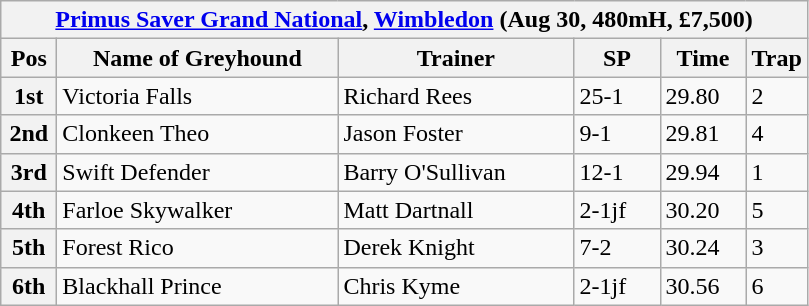<table class="wikitable">
<tr>
<th colspan="6"><a href='#'>Primus Saver Grand National</a>, <a href='#'>Wimbledon</a> (Aug 30, 480mH, £7,500)</th>
</tr>
<tr>
<th width=30>Pos</th>
<th width=180>Name of Greyhound</th>
<th width=150>Trainer</th>
<th width=50>SP</th>
<th width=50>Time</th>
<th width=30>Trap</th>
</tr>
<tr>
<th>1st</th>
<td>Victoria Falls</td>
<td>Richard Rees</td>
<td>25-1</td>
<td>29.80</td>
<td>2</td>
</tr>
<tr>
<th>2nd</th>
<td>Clonkeen Theo</td>
<td>Jason Foster</td>
<td>9-1</td>
<td>29.81</td>
<td>4</td>
</tr>
<tr>
<th>3rd</th>
<td>Swift Defender</td>
<td>Barry O'Sullivan</td>
<td>12-1</td>
<td>29.94</td>
<td>1</td>
</tr>
<tr>
<th>4th</th>
<td>Farloe Skywalker</td>
<td>Matt Dartnall</td>
<td>2-1jf</td>
<td>30.20</td>
<td>5</td>
</tr>
<tr>
<th>5th</th>
<td>Forest Rico</td>
<td>Derek Knight</td>
<td>7-2</td>
<td>30.24</td>
<td>3</td>
</tr>
<tr>
<th>6th</th>
<td>Blackhall Prince</td>
<td>Chris Kyme</td>
<td>2-1jf</td>
<td>30.56</td>
<td>6</td>
</tr>
</table>
